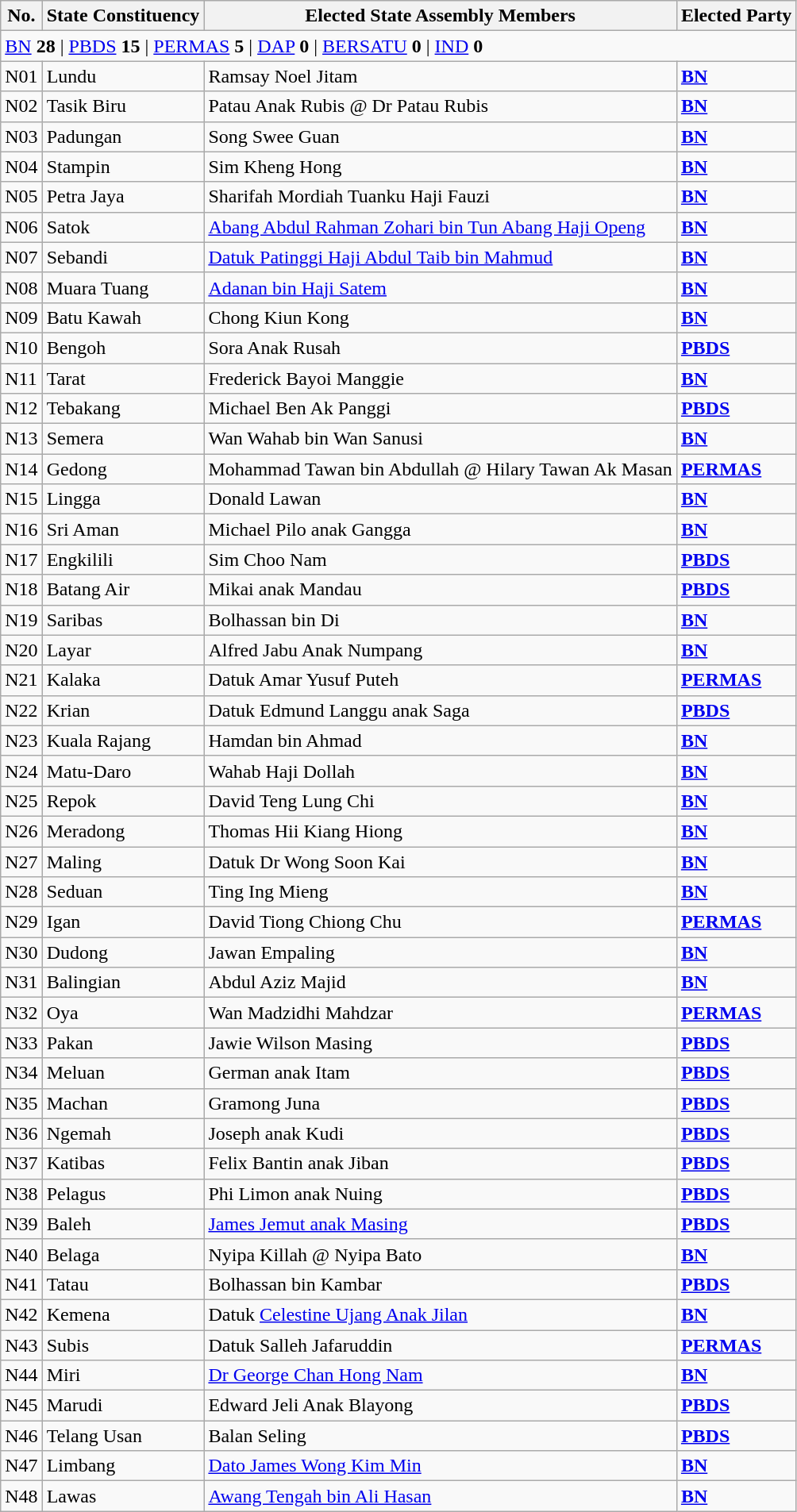<table class="wikitable">
<tr>
<th>No.</th>
<th>State Constituency</th>
<th>Elected State Assembly Members</th>
<th>Elected Party</th>
</tr>
<tr>
<td colspan = "8"><a href='#'>BN</a> <strong>28</strong> | <a href='#'>PBDS</a> <strong>15</strong> | <a href='#'>PERMAS</a> <strong>5</strong> | <a href='#'>DAP</a> <strong>0</strong> | <a href='#'>BERSATU</a> <strong>0</strong> | <a href='#'>IND</a> <strong>0</strong></td>
</tr>
<tr>
<td>N01</td>
<td>Lundu</td>
<td>Ramsay Noel Jitam</td>
<td><strong><a href='#'>BN</a></strong></td>
</tr>
<tr>
<td>N02</td>
<td>Tasik Biru</td>
<td>Patau Anak Rubis @ Dr Patau Rubis</td>
<td><strong><a href='#'>BN</a></strong></td>
</tr>
<tr>
<td>N03</td>
<td>Padungan</td>
<td>Song Swee Guan</td>
<td><strong><a href='#'>BN</a></strong></td>
</tr>
<tr>
<td>N04</td>
<td>Stampin</td>
<td>Sim Kheng Hong</td>
<td><strong><a href='#'>BN</a></strong></td>
</tr>
<tr>
<td>N05</td>
<td>Petra Jaya</td>
<td>Sharifah Mordiah Tuanku Haji Fauzi</td>
<td><strong><a href='#'>BN</a></strong></td>
</tr>
<tr>
<td>N06</td>
<td>Satok</td>
<td><a href='#'>Abang Abdul Rahman Zohari bin Tun Abang Haji Openg</a></td>
<td><strong><a href='#'>BN</a></strong></td>
</tr>
<tr>
<td>N07</td>
<td>Sebandi</td>
<td><a href='#'>Datuk Patinggi Haji Abdul Taib bin Mahmud</a></td>
<td><strong><a href='#'>BN</a></strong></td>
</tr>
<tr>
<td>N08</td>
<td>Muara Tuang</td>
<td><a href='#'>Adanan bin Haji Satem</a></td>
<td><strong><a href='#'>BN</a></strong></td>
</tr>
<tr>
<td>N09</td>
<td>Batu Kawah</td>
<td>Chong Kiun Kong</td>
<td><strong><a href='#'>BN</a></strong></td>
</tr>
<tr>
<td>N10</td>
<td>Bengoh</td>
<td>Sora Anak Rusah</td>
<td><strong><a href='#'>PBDS</a></strong></td>
</tr>
<tr>
<td>N11</td>
<td>Tarat</td>
<td>Frederick Bayoi Manggie</td>
<td><strong><a href='#'>BN</a></strong></td>
</tr>
<tr>
<td>N12</td>
<td>Tebakang</td>
<td>Michael Ben Ak Panggi</td>
<td><strong><a href='#'>PBDS</a></strong></td>
</tr>
<tr>
<td>N13</td>
<td>Semera</td>
<td>Wan Wahab bin Wan Sanusi</td>
<td><strong><a href='#'>BN</a></strong></td>
</tr>
<tr>
<td>N14</td>
<td>Gedong</td>
<td>Mohammad Tawan bin Abdullah @ Hilary Tawan Ak Masan</td>
<td><strong><a href='#'>PERMAS</a></strong></td>
</tr>
<tr>
<td>N15</td>
<td>Lingga</td>
<td>Donald Lawan</td>
<td><strong><a href='#'>BN</a></strong></td>
</tr>
<tr>
<td>N16</td>
<td>Sri Aman</td>
<td>Michael Pilo anak Gangga</td>
<td><strong><a href='#'>BN</a></strong></td>
</tr>
<tr>
<td>N17</td>
<td>Engkilili</td>
<td>Sim Choo Nam</td>
<td><strong><a href='#'>PBDS</a></strong></td>
</tr>
<tr>
<td>N18</td>
<td>Batang Air</td>
<td>Mikai anak Mandau</td>
<td><strong><a href='#'>PBDS</a></strong></td>
</tr>
<tr>
<td>N19</td>
<td>Saribas</td>
<td>Bolhassan bin Di</td>
<td><strong><a href='#'>BN</a></strong></td>
</tr>
<tr>
<td>N20</td>
<td>Layar</td>
<td>Alfred Jabu Anak Numpang</td>
<td><strong><a href='#'>BN</a></strong></td>
</tr>
<tr>
<td>N21</td>
<td>Kalaka</td>
<td>Datuk Amar Yusuf Puteh</td>
<td><strong><a href='#'>PERMAS</a></strong></td>
</tr>
<tr>
<td>N22</td>
<td>Krian</td>
<td>Datuk Edmund Langgu anak Saga</td>
<td><strong><a href='#'>PBDS</a></strong></td>
</tr>
<tr>
<td>N23</td>
<td>Kuala Rajang</td>
<td>Hamdan bin Ahmad</td>
<td><strong><a href='#'>BN</a></strong></td>
</tr>
<tr>
<td>N24</td>
<td>Matu-Daro</td>
<td>Wahab Haji Dollah</td>
<td><strong><a href='#'>BN</a></strong></td>
</tr>
<tr>
<td>N25</td>
<td>Repok</td>
<td>David Teng Lung Chi</td>
<td><strong><a href='#'>BN</a></strong></td>
</tr>
<tr>
<td>N26</td>
<td>Meradong</td>
<td>Thomas Hii Kiang Hiong</td>
<td><strong><a href='#'>BN</a></strong></td>
</tr>
<tr>
<td>N27</td>
<td>Maling</td>
<td>Datuk Dr Wong Soon Kai</td>
<td><strong><a href='#'>BN</a></strong></td>
</tr>
<tr>
<td>N28</td>
<td>Seduan</td>
<td>Ting Ing Mieng</td>
<td><strong><a href='#'>BN</a></strong></td>
</tr>
<tr>
<td>N29</td>
<td>Igan</td>
<td>David Tiong Chiong Chu</td>
<td><strong><a href='#'>PERMAS</a></strong></td>
</tr>
<tr>
<td>N30</td>
<td>Dudong</td>
<td>Jawan Empaling</td>
<td><strong><a href='#'>BN</a></strong></td>
</tr>
<tr>
<td>N31</td>
<td>Balingian</td>
<td>Abdul Aziz Majid</td>
<td><strong><a href='#'>BN</a></strong></td>
</tr>
<tr>
<td>N32</td>
<td>Oya</td>
<td>Wan Madzidhi Mahdzar</td>
<td><strong><a href='#'>PERMAS</a></strong></td>
</tr>
<tr>
<td>N33</td>
<td>Pakan</td>
<td>Jawie Wilson Masing</td>
<td><strong><a href='#'>PBDS</a></strong></td>
</tr>
<tr>
<td>N34</td>
<td>Meluan</td>
<td>German anak Itam</td>
<td><strong><a href='#'>PBDS</a></strong></td>
</tr>
<tr>
<td>N35</td>
<td>Machan</td>
<td>Gramong Juna</td>
<td><strong><a href='#'>PBDS</a></strong></td>
</tr>
<tr>
<td>N36</td>
<td>Ngemah</td>
<td>Joseph anak Kudi</td>
<td><strong><a href='#'>PBDS</a></strong></td>
</tr>
<tr>
<td>N37</td>
<td>Katibas</td>
<td>Felix Bantin anak Jiban</td>
<td><strong><a href='#'>PBDS</a></strong></td>
</tr>
<tr>
<td>N38</td>
<td>Pelagus</td>
<td>Phi Limon anak Nuing</td>
<td><strong><a href='#'>PBDS</a></strong></td>
</tr>
<tr>
<td>N39</td>
<td>Baleh</td>
<td><a href='#'>James Jemut anak Masing</a></td>
<td><strong><a href='#'>PBDS</a></strong></td>
</tr>
<tr>
<td>N40</td>
<td>Belaga</td>
<td>Nyipa Killah @ Nyipa Bato</td>
<td><strong><a href='#'>BN</a></strong></td>
</tr>
<tr>
<td>N41</td>
<td>Tatau</td>
<td>Bolhassan bin Kambar</td>
<td><strong><a href='#'>PBDS</a></strong></td>
</tr>
<tr>
<td>N42</td>
<td>Kemena</td>
<td>Datuk <a href='#'>Celestine Ujang Anak Jilan</a></td>
<td><strong><a href='#'>BN</a></strong></td>
</tr>
<tr>
<td>N43</td>
<td>Subis</td>
<td>Datuk Salleh Jafaruddin</td>
<td><strong><a href='#'>PERMAS</a></strong></td>
</tr>
<tr>
<td>N44</td>
<td>Miri</td>
<td><a href='#'>Dr George Chan Hong Nam</a></td>
<td><strong><a href='#'>BN</a></strong></td>
</tr>
<tr>
<td>N45</td>
<td>Marudi</td>
<td>Edward Jeli Anak Blayong</td>
<td><strong><a href='#'>PBDS</a></strong></td>
</tr>
<tr>
<td>N46</td>
<td>Telang Usan</td>
<td>Balan Seling</td>
<td><strong><a href='#'>PBDS</a></strong></td>
</tr>
<tr>
<td>N47</td>
<td>Limbang</td>
<td><a href='#'>Dato James Wong Kim Min</a></td>
<td><strong><a href='#'>BN</a></strong></td>
</tr>
<tr>
<td>N48</td>
<td>Lawas</td>
<td><a href='#'>Awang Tengah bin Ali Hasan</a></td>
<td><strong><a href='#'>BN</a></strong></td>
</tr>
</table>
